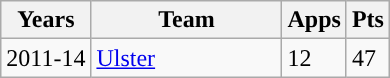<table class="wikitable" style="text-align:left;">
<tr>
<th>Years</th>
<th width=120px>Team</th>
<th>Apps</th>
<th>Pts</th>
</tr>
<tr>
<td>2011-14</td>
<td><a href='#'>Ulster</a></td>
<td>12</td>
<td>47</td>
</tr>
</table>
